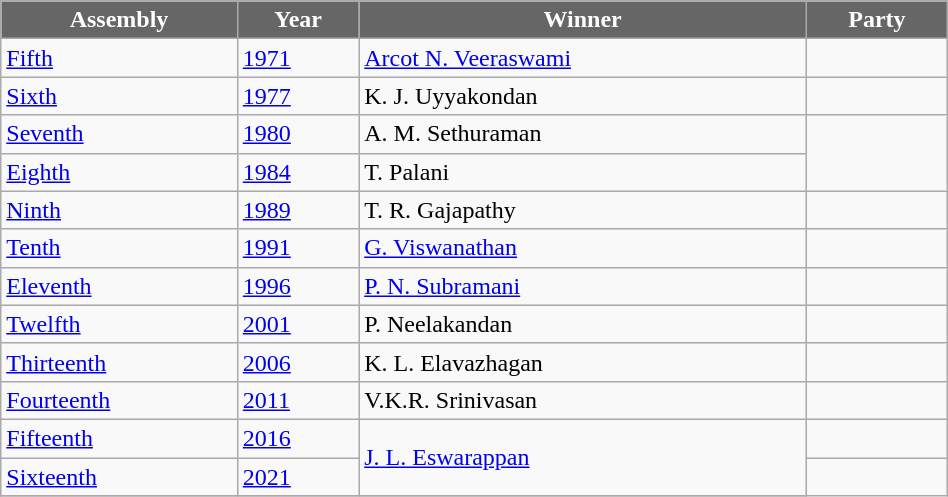<table class="wikitable" width="50%">
<tr>
<th style="background-color:#666666; color:white">Assembly</th>
<th style="background-color:#666666; color:white">Year</th>
<th style="background-color:#666666; color:white">Winner</th>
<th style="background-color:#666666; color:white" colspan="2">Party</th>
</tr>
<tr>
<td><a href='#'>Fifth</a></td>
<td><a href='#'>1971</a></td>
<td><a href='#'>Arcot N. Veeraswami</a></td>
<td></td>
</tr>
<tr>
<td><a href='#'>Sixth</a></td>
<td><a href='#'>1977</a></td>
<td>K. J. Uyyakondan</td>
<td></td>
</tr>
<tr>
<td><a href='#'>Seventh</a></td>
<td><a href='#'>1980</a></td>
<td>A. M. Sethuraman</td>
</tr>
<tr>
<td><a href='#'>Eighth</a></td>
<td><a href='#'>1984</a></td>
<td>T. Palani</td>
</tr>
<tr>
<td><a href='#'>Ninth</a></td>
<td><a href='#'>1989</a></td>
<td>T. R. Gajapathy</td>
<td></td>
</tr>
<tr>
<td><a href='#'>Tenth</a></td>
<td><a href='#'>1991</a></td>
<td><a href='#'>G. Viswanathan</a></td>
<td></td>
</tr>
<tr>
<td><a href='#'>Eleventh</a></td>
<td><a href='#'>1996</a></td>
<td><a href='#'>P. N. Subramani</a></td>
<td></td>
</tr>
<tr>
<td><a href='#'>Twelfth</a></td>
<td><a href='#'>2001</a></td>
<td>P. Neelakandan</td>
<td></td>
</tr>
<tr>
<td><a href='#'>Thirteenth</a></td>
<td><a href='#'>2006</a></td>
<td>K. L. Elavazhagan</td>
<td></td>
</tr>
<tr>
<td><a href='#'>Fourteenth</a></td>
<td><a href='#'>2011</a></td>
<td>V.K.R. Srinivasan</td>
<td></td>
</tr>
<tr>
<td><a href='#'>Fifteenth</a></td>
<td><a href='#'>2016</a></td>
<td rowspan=2><a href='#'>J. L. Eswarappan</a></td>
<td></td>
</tr>
<tr>
<td><a href='#'>Sixteenth</a></td>
<td><a href='#'>2021</a></td>
</tr>
<tr>
</tr>
</table>
